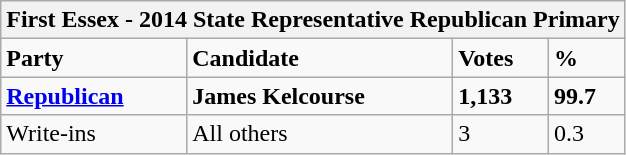<table class="wikitable">
<tr>
<th colspan="4">First Essex - 2014 State Representative Republican Primary</th>
</tr>
<tr>
<td><strong>Party</strong></td>
<td><strong>Candidate</strong></td>
<td><strong>Votes</strong></td>
<td><strong>%</strong></td>
</tr>
<tr>
<td><strong><a href='#'>Republican</a></strong></td>
<td><strong>James Kelcourse</strong></td>
<td><strong>1,133</strong></td>
<td><strong>99.7</strong></td>
</tr>
<tr>
<td>Write-ins</td>
<td>All others</td>
<td>3</td>
<td>0.3</td>
</tr>
</table>
